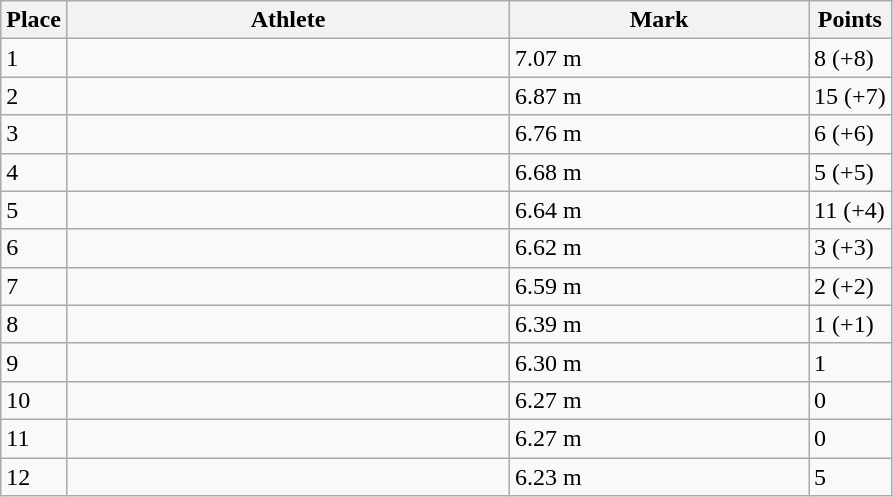<table class="wikitable sortable">
<tr>
<th>Place</th>
<th style="width:18em">Athlete</th>
<th style="width:12em">Mark</th>
<th>Points</th>
</tr>
<tr>
<td>1</td>
<td></td>
<td>7.07 m   </td>
<td>8 (+8)</td>
</tr>
<tr>
<td>2</td>
<td></td>
<td>6.87 m </td>
<td>15 (+7)</td>
</tr>
<tr>
<td>3</td>
<td></td>
<td>6.76 m </td>
<td>6 (+6)</td>
</tr>
<tr>
<td>4</td>
<td></td>
<td>6.68 m </td>
<td>5 (+5)</td>
</tr>
<tr>
<td>5</td>
<td></td>
<td>6.64 m  </td>
<td>11 (+4)</td>
</tr>
<tr>
<td>6</td>
<td></td>
<td>6.62 m </td>
<td>3 (+3)</td>
</tr>
<tr>
<td>7</td>
<td></td>
<td>6.59 m </td>
<td>2 (+2)</td>
</tr>
<tr>
<td>8</td>
<td></td>
<td>6.39 m </td>
<td>1 (+1)</td>
</tr>
<tr>
<td>9</td>
<td></td>
<td>6.30 m </td>
<td>1</td>
</tr>
<tr>
<td>10</td>
<td></td>
<td>6.27 m </td>
<td>0</td>
</tr>
<tr>
<td>11</td>
<td></td>
<td>6.27 m </td>
<td>0</td>
</tr>
<tr>
<td>12</td>
<td></td>
<td>6.23 m </td>
<td>5</td>
</tr>
</table>
